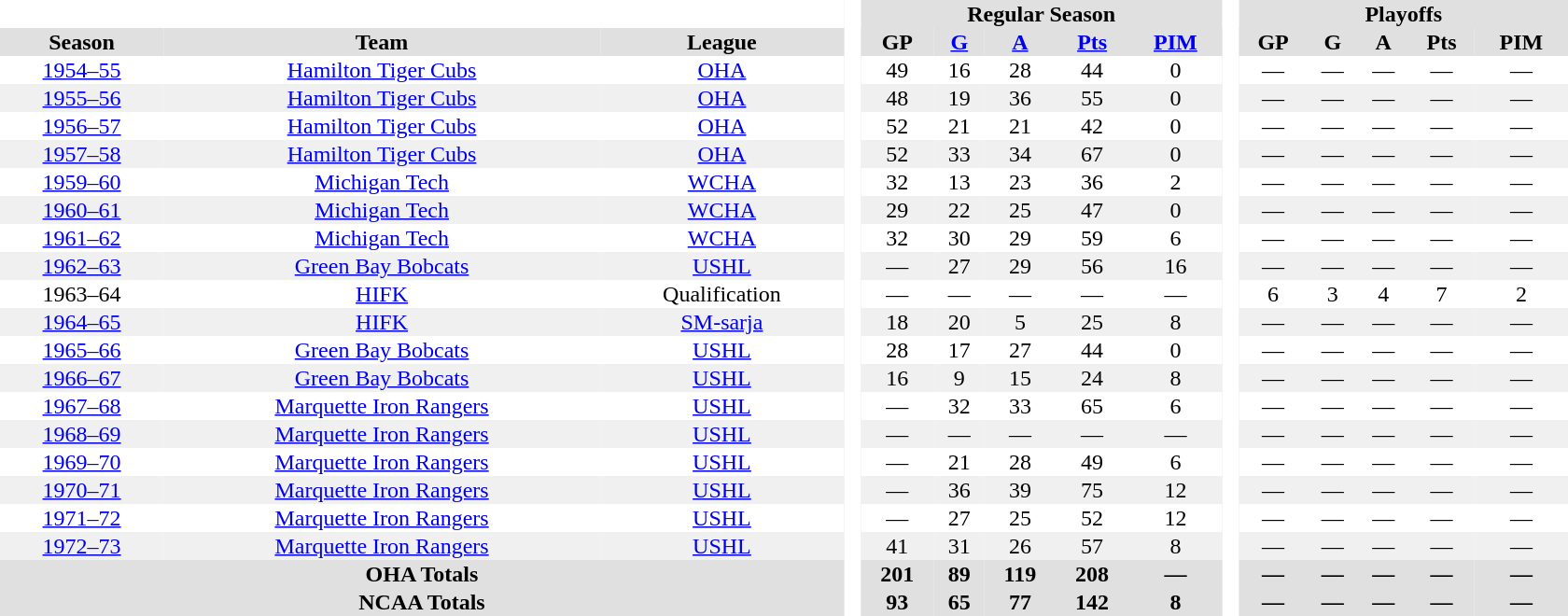<table border="0" cellpadding="1" cellspacing="0" style="text-align:center; width:70em">
<tr bgcolor="#e0e0e0">
<th colspan="3"  bgcolor="#ffffff"> </th>
<th rowspan="99" bgcolor="#ffffff"> </th>
<th colspan="5">Regular Season</th>
<th rowspan="99" bgcolor="#ffffff"> </th>
<th colspan="5">Playoffs</th>
</tr>
<tr bgcolor="#e0e0e0">
<th>Season</th>
<th>Team</th>
<th>League</th>
<th>GP</th>
<th><a href='#'>G</a></th>
<th><a href='#'>A</a></th>
<th><a href='#'>Pts</a></th>
<th><a href='#'>PIM</a></th>
<th>GP</th>
<th>G</th>
<th>A</th>
<th>Pts</th>
<th>PIM</th>
</tr>
<tr>
<td><a href='#'>1954–55</a></td>
<td><a href='#'>Hamilton Tiger Cubs</a></td>
<td><a href='#'>OHA</a></td>
<td>49</td>
<td>16</td>
<td>28</td>
<td>44</td>
<td>0</td>
<td>—</td>
<td>—</td>
<td>—</td>
<td>—</td>
<td>—</td>
</tr>
<tr bgcolor=f0f0f0>
<td><a href='#'>1955–56</a></td>
<td><a href='#'>Hamilton Tiger Cubs</a></td>
<td><a href='#'>OHA</a></td>
<td>48</td>
<td>19</td>
<td>36</td>
<td>55</td>
<td>0</td>
<td>—</td>
<td>—</td>
<td>—</td>
<td>—</td>
<td>—</td>
</tr>
<tr>
<td><a href='#'>1956–57</a></td>
<td><a href='#'>Hamilton Tiger Cubs</a></td>
<td><a href='#'>OHA</a></td>
<td>52</td>
<td>21</td>
<td>21</td>
<td>42</td>
<td>0</td>
<td>—</td>
<td>—</td>
<td>—</td>
<td>—</td>
<td>—</td>
</tr>
<tr bgcolor=f0f0f0>
<td><a href='#'>1957–58</a></td>
<td><a href='#'>Hamilton Tiger Cubs</a></td>
<td><a href='#'>OHA</a></td>
<td>52</td>
<td>33</td>
<td>34</td>
<td>67</td>
<td>0</td>
<td>—</td>
<td>—</td>
<td>—</td>
<td>—</td>
<td>—</td>
</tr>
<tr>
<td><a href='#'>1959–60</a></td>
<td><a href='#'>Michigan Tech</a></td>
<td><a href='#'>WCHA</a></td>
<td>32</td>
<td>13</td>
<td>23</td>
<td>36</td>
<td>2</td>
<td>—</td>
<td>—</td>
<td>—</td>
<td>—</td>
<td>—</td>
</tr>
<tr bgcolor=f0f0f0>
<td><a href='#'>1960–61</a></td>
<td><a href='#'>Michigan Tech</a></td>
<td><a href='#'>WCHA</a></td>
<td>29</td>
<td>22</td>
<td>25</td>
<td>47</td>
<td>0</td>
<td>—</td>
<td>—</td>
<td>—</td>
<td>—</td>
<td>—</td>
</tr>
<tr>
<td><a href='#'>1961–62</a></td>
<td><a href='#'>Michigan Tech</a></td>
<td><a href='#'>WCHA</a></td>
<td>32</td>
<td>30</td>
<td>29</td>
<td>59</td>
<td>6</td>
<td>—</td>
<td>—</td>
<td>—</td>
<td>—</td>
<td>—</td>
</tr>
<tr bgcolor=f0f0f0>
<td><a href='#'>1962–63</a></td>
<td><a href='#'>Green Bay Bobcats</a></td>
<td><a href='#'>USHL</a></td>
<td>—</td>
<td>27</td>
<td>29</td>
<td>56</td>
<td>16</td>
<td>—</td>
<td>—</td>
<td>—</td>
<td>—</td>
<td>—</td>
</tr>
<tr>
<td>1963–64</td>
<td><a href='#'>HIFK</a></td>
<td>Qualification</td>
<td>—</td>
<td>—</td>
<td>—</td>
<td>—</td>
<td>—</td>
<td>6</td>
<td>3</td>
<td>4</td>
<td>7</td>
<td>2</td>
</tr>
<tr bgcolor=f0f0f0>
<td><a href='#'>1964–65</a></td>
<td><a href='#'>HIFK</a></td>
<td><a href='#'>SM-sarja</a></td>
<td>18</td>
<td>20</td>
<td>5</td>
<td>25</td>
<td>8</td>
<td>—</td>
<td>—</td>
<td>—</td>
<td>—</td>
<td>—</td>
</tr>
<tr>
<td><a href='#'>1965–66</a></td>
<td><a href='#'>Green Bay Bobcats</a></td>
<td><a href='#'>USHL</a></td>
<td>28</td>
<td>17</td>
<td>27</td>
<td>44</td>
<td>0</td>
<td>—</td>
<td>—</td>
<td>—</td>
<td>—</td>
<td>—</td>
</tr>
<tr bgcolor=f0f0f0>
<td><a href='#'>1966–67</a></td>
<td><a href='#'>Green Bay Bobcats</a></td>
<td><a href='#'>USHL</a></td>
<td>16</td>
<td>9</td>
<td>15</td>
<td>24</td>
<td>8</td>
<td>—</td>
<td>—</td>
<td>—</td>
<td>—</td>
<td>—</td>
</tr>
<tr>
<td><a href='#'>1967–68</a></td>
<td><a href='#'>Marquette Iron Rangers</a></td>
<td><a href='#'>USHL</a></td>
<td>—</td>
<td>32</td>
<td>33</td>
<td>65</td>
<td>6</td>
<td>—</td>
<td>—</td>
<td>—</td>
<td>—</td>
<td>—</td>
</tr>
<tr bgcolor=f0f0f0>
<td><a href='#'>1968–69</a></td>
<td><a href='#'>Marquette Iron Rangers</a></td>
<td><a href='#'>USHL</a></td>
<td>—</td>
<td>—</td>
<td>—</td>
<td>—</td>
<td>—</td>
<td>—</td>
<td>—</td>
<td>—</td>
<td>—</td>
<td>—</td>
</tr>
<tr>
<td><a href='#'>1969–70</a></td>
<td><a href='#'>Marquette Iron Rangers</a></td>
<td><a href='#'>USHL</a></td>
<td>—</td>
<td>21</td>
<td>28</td>
<td>49</td>
<td>6</td>
<td>—</td>
<td>—</td>
<td>—</td>
<td>—</td>
<td>—</td>
</tr>
<tr bgcolor=f0f0f0>
<td><a href='#'>1970–71</a></td>
<td><a href='#'>Marquette Iron Rangers</a></td>
<td><a href='#'>USHL</a></td>
<td>—</td>
<td>36</td>
<td>39</td>
<td>75</td>
<td>12</td>
<td>—</td>
<td>—</td>
<td>—</td>
<td>—</td>
<td>—</td>
</tr>
<tr>
<td><a href='#'>1971–72</a></td>
<td><a href='#'>Marquette Iron Rangers</a></td>
<td><a href='#'>USHL</a></td>
<td>—</td>
<td>27</td>
<td>25</td>
<td>52</td>
<td>12</td>
<td>—</td>
<td>—</td>
<td>—</td>
<td>—</td>
<td>—</td>
</tr>
<tr bgcolor=f0f0f0>
<td><a href='#'>1972–73</a></td>
<td><a href='#'>Marquette Iron Rangers</a></td>
<td><a href='#'>USHL</a></td>
<td>41</td>
<td>31</td>
<td>26</td>
<td>57</td>
<td>8</td>
<td>—</td>
<td>—</td>
<td>—</td>
<td>—</td>
<td>—</td>
</tr>
<tr bgcolor="#e0e0e0">
<th colspan="3">OHA Totals</th>
<th>201</th>
<th>89</th>
<th>119</th>
<th>208</th>
<th>—</th>
<th>—</th>
<th>—</th>
<th>—</th>
<th>—</th>
<th>—</th>
</tr>
<tr bgcolor="#e0e0e0">
<th colspan="3">NCAA Totals</th>
<th>93</th>
<th>65</th>
<th>77</th>
<th>142</th>
<th>8</th>
<th>—</th>
<th>—</th>
<th>—</th>
<th>—</th>
<th>—</th>
</tr>
</table>
